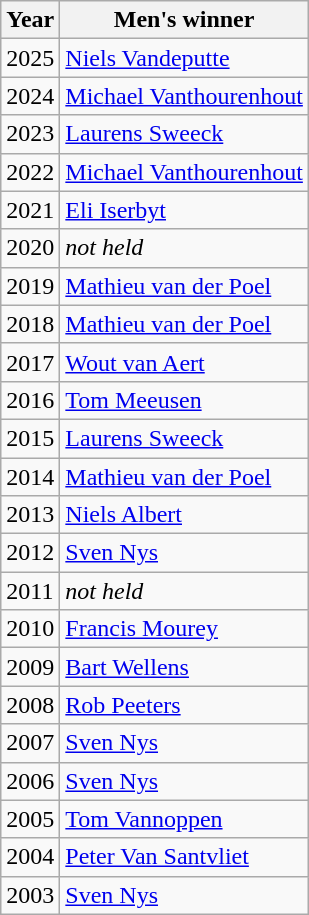<table class="wikitable">
<tr>
<th>Year</th>
<th>Men's winner</th>
</tr>
<tr>
<td>2025</td>
<td> <a href='#'>Niels Vandeputte</a></td>
</tr>
<tr>
<td>2024</td>
<td> <a href='#'>Michael Vanthourenhout</a></td>
</tr>
<tr>
<td>2023</td>
<td> <a href='#'>Laurens Sweeck</a></td>
</tr>
<tr>
<td>2022</td>
<td> <a href='#'>Michael Vanthourenhout</a></td>
</tr>
<tr>
<td>2021</td>
<td> <a href='#'>Eli Iserbyt</a></td>
</tr>
<tr>
<td>2020</td>
<td><em>not held</em></td>
</tr>
<tr>
<td>2019</td>
<td> <a href='#'>Mathieu van der Poel</a></td>
</tr>
<tr>
<td>2018</td>
<td> <a href='#'>Mathieu van der Poel</a></td>
</tr>
<tr>
<td>2017</td>
<td> <a href='#'>Wout van Aert</a></td>
</tr>
<tr>
<td>2016</td>
<td> <a href='#'>Tom Meeusen</a></td>
</tr>
<tr>
<td>2015</td>
<td> <a href='#'>Laurens Sweeck</a></td>
</tr>
<tr>
<td>2014</td>
<td> <a href='#'>Mathieu van der Poel</a></td>
</tr>
<tr>
<td>2013</td>
<td> <a href='#'>Niels Albert</a></td>
</tr>
<tr>
<td>2012</td>
<td> <a href='#'>Sven Nys</a></td>
</tr>
<tr>
<td>2011</td>
<td><em>not held</em></td>
</tr>
<tr>
<td>2010</td>
<td> <a href='#'>Francis Mourey</a></td>
</tr>
<tr>
<td>2009</td>
<td> <a href='#'>Bart Wellens</a></td>
</tr>
<tr>
<td>2008</td>
<td> <a href='#'>Rob Peeters</a></td>
</tr>
<tr>
<td>2007</td>
<td> <a href='#'>Sven Nys</a></td>
</tr>
<tr>
<td>2006</td>
<td> <a href='#'>Sven Nys</a></td>
</tr>
<tr>
<td>2005</td>
<td> <a href='#'>Tom Vannoppen</a></td>
</tr>
<tr>
<td>2004</td>
<td> <a href='#'>Peter Van Santvliet</a></td>
</tr>
<tr>
<td>2003</td>
<td> <a href='#'>Sven Nys</a></td>
</tr>
</table>
